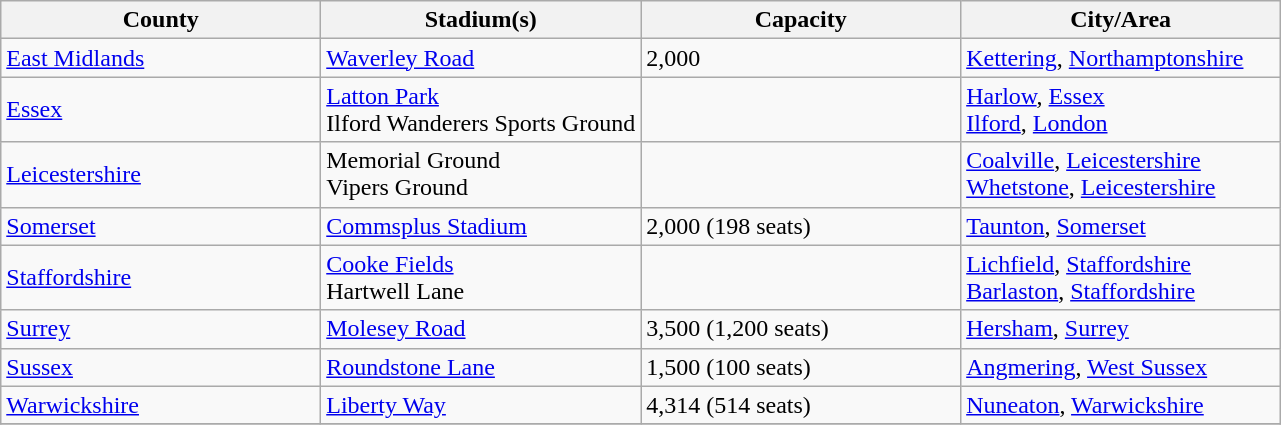<table class="wikitable sortable">
<tr>
<th width=25%>County</th>
<th width=25%>Stadium(s)</th>
<th width=25%>Capacity</th>
<th width=25%>City/Area</th>
</tr>
<tr>
<td><a href='#'>East Midlands</a></td>
<td><a href='#'>Waverley Road</a></td>
<td>2,000</td>
<td><a href='#'>Kettering</a>, <a href='#'>Northamptonshire</a></td>
</tr>
<tr>
<td><a href='#'>Essex</a></td>
<td><a href='#'>Latton Park</a><br>Ilford Wanderers Sports Ground</td>
<td></td>
<td><a href='#'>Harlow</a>, <a href='#'>Essex</a><br><a href='#'>Ilford</a>, <a href='#'>London</a></td>
</tr>
<tr>
<td><a href='#'>Leicestershire</a></td>
<td>Memorial Ground<br>Vipers Ground</td>
<td></td>
<td><a href='#'>Coalville</a>, <a href='#'>Leicestershire</a><br><a href='#'>Whetstone</a>, <a href='#'>Leicestershire</a></td>
</tr>
<tr>
<td><a href='#'>Somerset</a></td>
<td><a href='#'>Commsplus Stadium</a></td>
<td>2,000 (198 seats)</td>
<td><a href='#'>Taunton</a>, <a href='#'>Somerset</a></td>
</tr>
<tr>
<td><a href='#'>Staffordshire</a></td>
<td><a href='#'>Cooke Fields</a><br>Hartwell Lane</td>
<td></td>
<td><a href='#'>Lichfield</a>, <a href='#'>Staffordshire</a><br><a href='#'>Barlaston</a>, <a href='#'>Staffordshire</a></td>
</tr>
<tr>
<td><a href='#'>Surrey</a></td>
<td><a href='#'>Molesey Road</a></td>
<td>3,500 (1,200 seats)</td>
<td><a href='#'>Hersham</a>, <a href='#'>Surrey</a></td>
</tr>
<tr>
<td><a href='#'>Sussex</a></td>
<td><a href='#'>Roundstone Lane</a></td>
<td>1,500 (100 seats)</td>
<td><a href='#'>Angmering</a>, <a href='#'>West Sussex</a></td>
</tr>
<tr>
<td><a href='#'>Warwickshire</a></td>
<td><a href='#'>Liberty Way</a></td>
<td>4,314 (514 seats)</td>
<td><a href='#'>Nuneaton</a>, <a href='#'>Warwickshire</a></td>
</tr>
<tr>
</tr>
</table>
